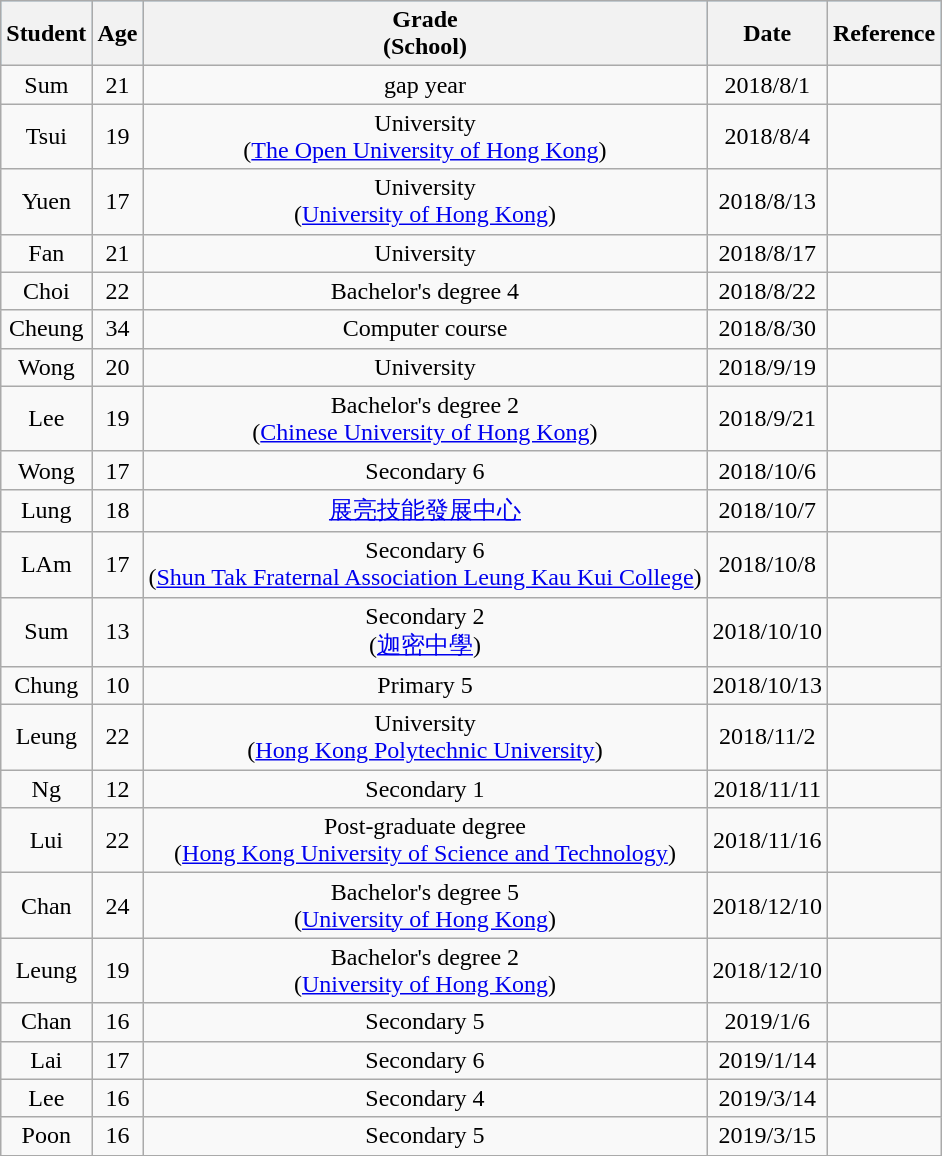<table class="wikitable" style="text-align:center">
<tr style="background:lightskyblue; color:black" align=center>
<th>Student</th>
<th>Age</th>
<th>Grade<br> (School)</th>
<th>Date</th>
<th>Reference</th>
</tr>
<tr>
<td>Sum</td>
<td>21</td>
<td>gap year</td>
<td>2018/8/1</td>
<td></td>
</tr>
<tr>
<td>Tsui</td>
<td>19</td>
<td>University <br> (<a href='#'>The Open University of Hong Kong</a>)</td>
<td>2018/8/4</td>
<td></td>
</tr>
<tr>
<td>Yuen</td>
<td>17</td>
<td>University <br> (<a href='#'>University of Hong Kong</a>)</td>
<td>2018/8/13</td>
<td></td>
</tr>
<tr>
<td>Fan</td>
<td>21</td>
<td>University</td>
<td>2018/8/17</td>
<td></td>
</tr>
<tr>
<td>Choi</td>
<td>22</td>
<td>Bachelor's degree 4</td>
<td>2018/8/22</td>
<td></td>
</tr>
<tr>
<td>Cheung</td>
<td>34</td>
<td>Computer course</td>
<td>2018/8/30</td>
<td></td>
</tr>
<tr>
<td>Wong</td>
<td>20</td>
<td>University</td>
<td>2018/9/19</td>
<td></td>
</tr>
<tr>
<td>Lee</td>
<td>19</td>
<td>Bachelor's degree 2<br> (<a href='#'>Chinese University of Hong Kong</a>)</td>
<td>2018/9/21</td>
<td></td>
</tr>
<tr>
<td>Wong</td>
<td>17</td>
<td>Secondary 6</td>
<td>2018/10/6</td>
<td></td>
</tr>
<tr>
<td>Lung</td>
<td>18</td>
<td><a href='#'>展亮技能發展中心</a></td>
<td>2018/10/7</td>
<td></td>
</tr>
<tr>
<td>LAm</td>
<td>17</td>
<td>Secondary 6 <br> (<a href='#'>Shun Tak Fraternal Association Leung Kau Kui College</a>)</td>
<td>2018/10/8</td>
<td></td>
</tr>
<tr>
<td>Sum</td>
<td>13</td>
<td>Secondary 2<br> (<a href='#'>迦密中學</a>)</td>
<td>2018/10/10</td>
<td></td>
</tr>
<tr>
<td>Chung</td>
<td>10</td>
<td>Primary 5</td>
<td>2018/10/13</td>
<td></td>
</tr>
<tr>
<td>Leung</td>
<td>22</td>
<td>University <br> (<a href='#'>Hong Kong Polytechnic University</a>)</td>
<td>2018/11/2</td>
<td></td>
</tr>
<tr>
<td>Ng</td>
<td>12</td>
<td>Secondary 1</td>
<td>2018/11/11</td>
<td></td>
</tr>
<tr>
<td>Lui</td>
<td>22</td>
<td>Post-graduate degree <br> (<a href='#'>Hong Kong University of Science and Technology</a>)</td>
<td>2018/11/16</td>
<td></td>
</tr>
<tr>
<td>Chan</td>
<td>24</td>
<td>Bachelor's degree 5<br> (<a href='#'>University of Hong Kong</a>)</td>
<td>2018/12/10</td>
<td></td>
</tr>
<tr>
<td>Leung</td>
<td>19</td>
<td>Bachelor's degree 2<br> (<a href='#'>University of Hong Kong</a>)</td>
<td>2018/12/10</td>
<td></td>
</tr>
<tr>
<td>Chan</td>
<td>16</td>
<td>Secondary 5</td>
<td>2019/1/6</td>
<td></td>
</tr>
<tr>
<td>Lai</td>
<td>17</td>
<td>Secondary 6</td>
<td>2019/1/14</td>
<td></td>
</tr>
<tr>
<td>Lee</td>
<td>16</td>
<td>Secondary 4</td>
<td>2019/3/14</td>
<td></td>
</tr>
<tr>
<td>Poon</td>
<td>16</td>
<td>Secondary 5</td>
<td>2019/3/15</td>
<td></td>
</tr>
</table>
